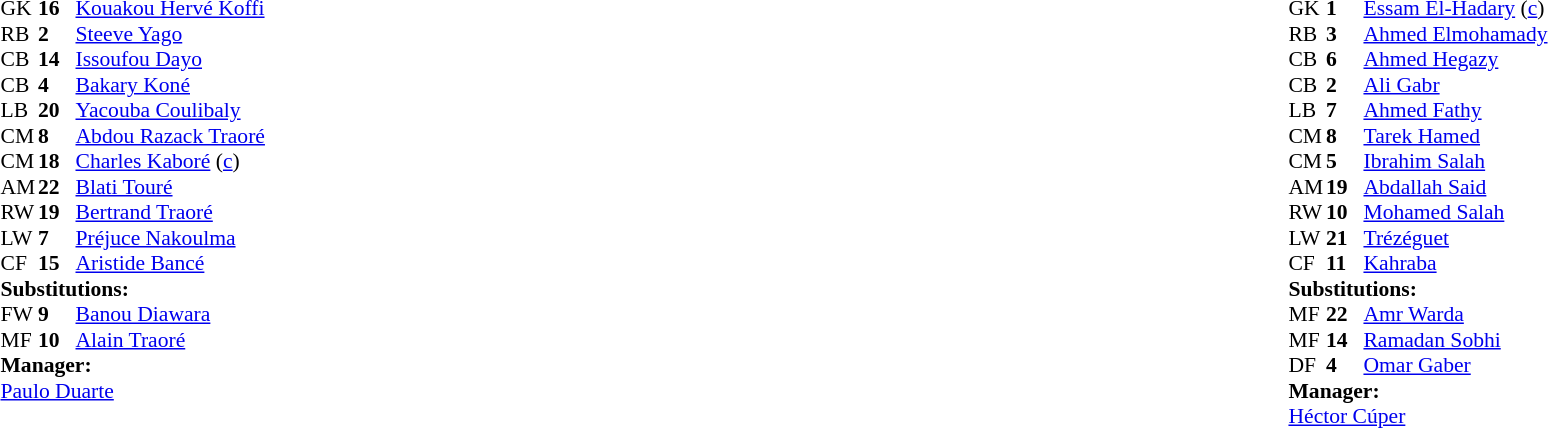<table width="100%">
<tr>
<td valign="top" width="40%"><br><table style="font-size:90%" cellspacing="0" cellpadding="0">
<tr>
<th width=25></th>
<th width=25></th>
</tr>
<tr>
<td>GK</td>
<td><strong>16</strong></td>
<td><a href='#'>Kouakou Hervé Koffi</a></td>
</tr>
<tr>
<td>RB</td>
<td><strong>2</strong></td>
<td><a href='#'>Steeve Yago</a></td>
<td></td>
</tr>
<tr>
<td>CB</td>
<td><strong>14</strong></td>
<td><a href='#'>Issoufou Dayo</a></td>
</tr>
<tr>
<td>CB</td>
<td><strong>4</strong></td>
<td><a href='#'>Bakary Koné</a></td>
</tr>
<tr>
<td>LB</td>
<td><strong>20</strong></td>
<td><a href='#'>Yacouba Coulibaly</a></td>
</tr>
<tr>
<td>CM</td>
<td><strong>8</strong></td>
<td><a href='#'>Abdou Razack Traoré</a></td>
<td></td>
<td></td>
</tr>
<tr>
<td>CM</td>
<td><strong>18</strong></td>
<td><a href='#'>Charles Kaboré</a> (<a href='#'>c</a>)</td>
</tr>
<tr>
<td>AM</td>
<td><strong>22</strong></td>
<td><a href='#'>Blati Touré</a></td>
</tr>
<tr>
<td>RW</td>
<td><strong>19</strong></td>
<td><a href='#'>Bertrand Traoré</a></td>
<td></td>
</tr>
<tr>
<td>LW</td>
<td><strong>7</strong></td>
<td><a href='#'>Préjuce Nakoulma</a></td>
</tr>
<tr>
<td>CF</td>
<td><strong>15</strong></td>
<td><a href='#'>Aristide Bancé</a></td>
<td></td>
<td></td>
</tr>
<tr>
<td colspan=3><strong>Substitutions:</strong></td>
</tr>
<tr>
<td>FW</td>
<td><strong>9</strong></td>
<td><a href='#'>Banou Diawara</a></td>
<td></td>
<td></td>
</tr>
<tr>
<td>MF</td>
<td><strong>10</strong></td>
<td><a href='#'>Alain Traoré</a></td>
<td></td>
<td></td>
</tr>
<tr>
<td colspan=3><strong>Manager:</strong></td>
</tr>
<tr>
<td colspan=3> <a href='#'>Paulo Duarte</a></td>
</tr>
</table>
</td>
<td valign="top"></td>
<td valign="top" width="50%"><br><table style="font-size:90%; margin:auto" cellspacing="0" cellpadding="0">
<tr>
<th width=25></th>
<th width=25></th>
</tr>
<tr>
<td>GK</td>
<td><strong>1</strong></td>
<td><a href='#'>Essam El-Hadary</a> (<a href='#'>c</a>)</td>
</tr>
<tr>
<td>RB</td>
<td><strong>3</strong></td>
<td><a href='#'>Ahmed Elmohamady</a></td>
<td></td>
<td></td>
</tr>
<tr>
<td>CB</td>
<td><strong>6</strong></td>
<td><a href='#'>Ahmed Hegazy</a></td>
</tr>
<tr>
<td>CB</td>
<td><strong>2</strong></td>
<td><a href='#'>Ali Gabr</a></td>
</tr>
<tr>
<td>LB</td>
<td><strong>7</strong></td>
<td><a href='#'>Ahmed Fathy</a></td>
<td></td>
</tr>
<tr>
<td>CM</td>
<td><strong>8</strong></td>
<td><a href='#'>Tarek Hamed</a></td>
</tr>
<tr>
<td>CM</td>
<td><strong>5</strong></td>
<td><a href='#'>Ibrahim Salah</a></td>
</tr>
<tr>
<td>AM</td>
<td><strong>19</strong></td>
<td><a href='#'>Abdallah Said</a></td>
</tr>
<tr>
<td>RW</td>
<td><strong>10</strong></td>
<td><a href='#'>Mohamed Salah</a></td>
</tr>
<tr>
<td>LW</td>
<td><strong>21</strong></td>
<td><a href='#'>Trézéguet</a></td>
<td></td>
<td></td>
</tr>
<tr>
<td>CF</td>
<td><strong>11</strong></td>
<td><a href='#'>Kahraba</a></td>
<td></td>
<td></td>
</tr>
<tr>
<td colspan=3><strong>Substitutions:</strong></td>
</tr>
<tr>
<td>MF</td>
<td><strong>22</strong></td>
<td><a href='#'>Amr Warda</a></td>
<td></td>
<td></td>
</tr>
<tr>
<td>MF</td>
<td><strong>14</strong></td>
<td><a href='#'>Ramadan Sobhi</a></td>
<td></td>
<td></td>
</tr>
<tr>
<td>DF</td>
<td><strong>4</strong></td>
<td><a href='#'>Omar Gaber</a></td>
<td></td>
<td></td>
</tr>
<tr>
<td colspan=3><strong>Manager:</strong></td>
</tr>
<tr>
<td colspan=3> <a href='#'>Héctor Cúper</a></td>
</tr>
</table>
</td>
</tr>
</table>
